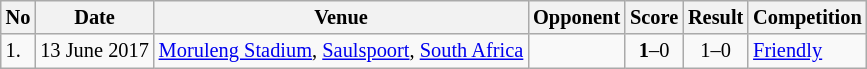<table class="wikitable" style="font-size:85%;">
<tr>
<th>No</th>
<th>Date</th>
<th>Venue</th>
<th>Opponent</th>
<th>Score</th>
<th>Result</th>
<th>Competition</th>
</tr>
<tr>
<td>1.</td>
<td>13 June 2017</td>
<td><a href='#'>Moruleng Stadium</a>, <a href='#'>Saulspoort</a>, <a href='#'>South Africa</a></td>
<td></td>
<td align="center"><strong>1</strong>–0</td>
<td align="center">1–0</td>
<td><a href='#'>Friendly</a></td>
</tr>
</table>
